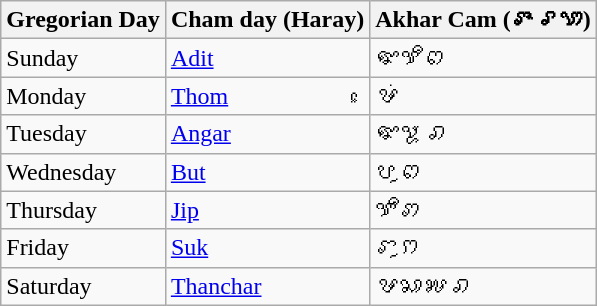<table class="wikitable">
<tr>
<th>Gregorian Day</th>
<th>Cham day (Haray)</th>
<th>Akhar Cam (ꨨꨣꩈ)</th>
</tr>
<tr>
<td>Sunday</td>
<td><a href='#'>Adit</a></td>
<td>ꨀꨕꨪꩅ</td>
</tr>
<tr>
<td>Monday</td>
<td><a href='#'>Thom</a></td>
<td>ꨔꨯꩌ</td>
</tr>
<tr>
<td>Tuesday</td>
<td><a href='#'>Angar</a></td>
<td>ꨀꨋꩉ</td>
</tr>
<tr>
<td>Wednesday</td>
<td><a href='#'>But</a></td>
<td>ꨝꨭꩅ</td>
</tr>
<tr>
<td>Thursday</td>
<td><a href='#'>Jip</a></td>
<td>ꨎꨪꩇ</td>
</tr>
<tr>
<td>Friday</td>
<td><a href='#'>Suk</a></td>
<td>ꨧꨭꩀ</td>
</tr>
<tr>
<td>Saturday</td>
<td><a href='#'>Thanchar</a></td>
<td>ꨔꩆꨍꩉ</td>
</tr>
</table>
